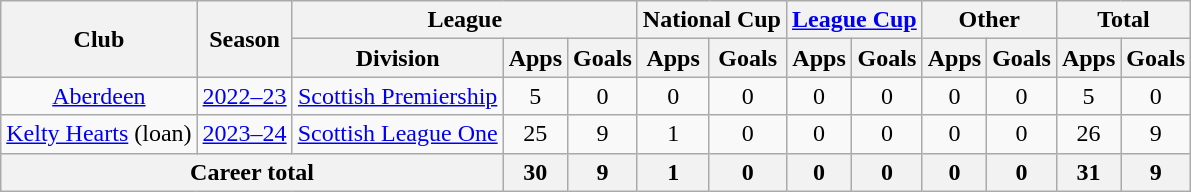<table class="wikitable" style="text-align: center">
<tr>
<th rowspan="2">Club</th>
<th rowspan="2">Season</th>
<th colspan="3">League</th>
<th colspan="2">National Cup</th>
<th colspan="2"><a href='#'>League Cup</a></th>
<th colspan="2">Other</th>
<th colspan="2">Total</th>
</tr>
<tr>
<th>Division</th>
<th>Apps</th>
<th>Goals</th>
<th>Apps</th>
<th>Goals</th>
<th>Apps</th>
<th>Goals</th>
<th>Apps</th>
<th>Goals</th>
<th>Apps</th>
<th>Goals</th>
</tr>
<tr>
<td><a href='#'>Aberdeen</a></td>
<td><a href='#'>2022–23</a></td>
<td><a href='#'>Scottish Premiership</a></td>
<td>5</td>
<td>0</td>
<td>0</td>
<td>0</td>
<td>0</td>
<td>0</td>
<td>0</td>
<td>0</td>
<td>5</td>
<td>0</td>
</tr>
<tr>
<td><a href='#'>Kelty Hearts</a> (loan)</td>
<td><a href='#'>2023–24</a></td>
<td><a href='#'>Scottish League One</a></td>
<td>25</td>
<td>9</td>
<td>1</td>
<td>0</td>
<td>0</td>
<td>0</td>
<td>0</td>
<td>0</td>
<td>26</td>
<td>9</td>
</tr>
<tr>
<th colspan="3">Career total</th>
<th>30</th>
<th>9</th>
<th>1</th>
<th>0</th>
<th>0</th>
<th>0</th>
<th>0</th>
<th>0</th>
<th>31</th>
<th>9</th>
</tr>
</table>
